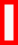<table class="wikitable" style="border: 3px solid red">
<tr>
<td><br></td>
</tr>
</table>
